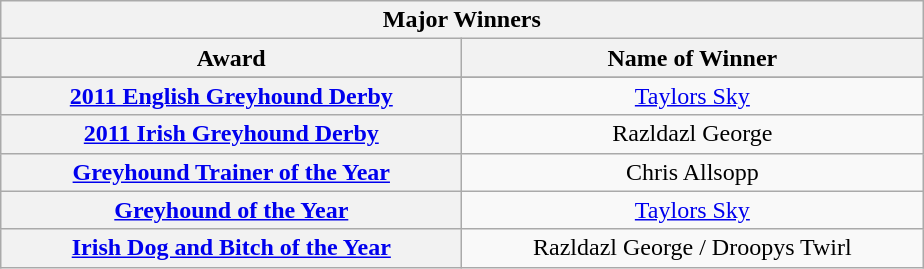<table class="wikitable">
<tr>
<th colspan="2">Major Winners</th>
</tr>
<tr>
<th width=300>Award</th>
<th width=300>Name of Winner</th>
</tr>
<tr>
</tr>
<tr align=center>
<th><a href='#'>2011 English Greyhound Derby</a></th>
<td><a href='#'>Taylors Sky</a></td>
</tr>
<tr align=center>
<th><a href='#'>2011 Irish Greyhound Derby</a></th>
<td>Razldazl George</td>
</tr>
<tr align=center>
<th><a href='#'>Greyhound Trainer of the Year</a></th>
<td>Chris Allsopp</td>
</tr>
<tr align=center>
<th><a href='#'>Greyhound of the Year</a></th>
<td><a href='#'>Taylors Sky</a></td>
</tr>
<tr align=center>
<th><a href='#'>Irish Dog and Bitch of the Year</a></th>
<td>Razldazl George / Droopys Twirl</td>
</tr>
</table>
